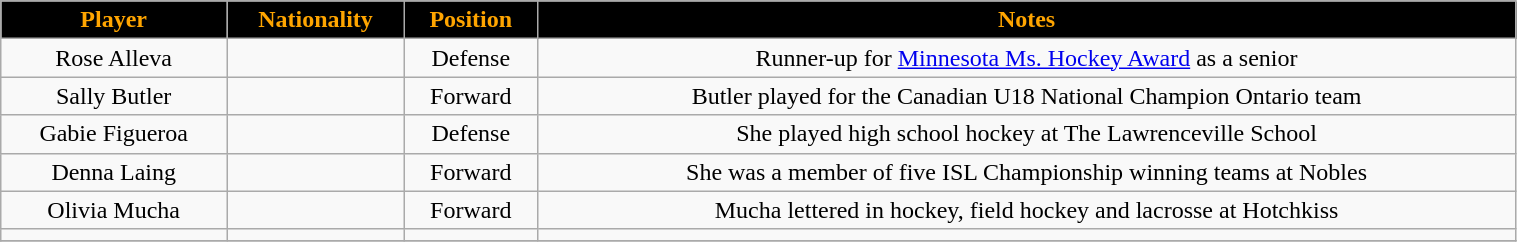<table class="wikitable" width="80%">
<tr align="center"  style=" background:black; color:orange;">
<td><strong>Player</strong></td>
<td><strong>Nationality</strong></td>
<td><strong>Position</strong></td>
<td><strong>Notes</strong></td>
</tr>
<tr align="center" bgcolor="">
<td>Rose Alleva</td>
<td></td>
<td>Defense</td>
<td>Runner-up for <a href='#'>Minnesota Ms. Hockey Award</a> as a senior </td>
</tr>
<tr align="center" bgcolor="">
<td>Sally Butler</td>
<td></td>
<td>Forward</td>
<td>Butler played for the Canadian U18 National Champion Ontario team </td>
</tr>
<tr align="center" bgcolor="">
<td>Gabie Figueroa</td>
<td></td>
<td>Defense</td>
<td>She played high school hockey at The Lawrenceville School </td>
</tr>
<tr align="center" bgcolor="">
<td>Denna Laing</td>
<td></td>
<td>Forward</td>
<td>She was a member of five ISL Championship winning teams at Nobles</td>
</tr>
<tr align="center" bgcolor="">
<td>Olivia Mucha</td>
<td></td>
<td>Forward</td>
<td>Mucha lettered in hockey, field hockey and lacrosse at Hotchkiss</td>
</tr>
<tr align="center" bgcolor="">
<td></td>
<td></td>
<td></td>
<td></td>
</tr>
<tr align="center" bgcolor="">
</tr>
</table>
